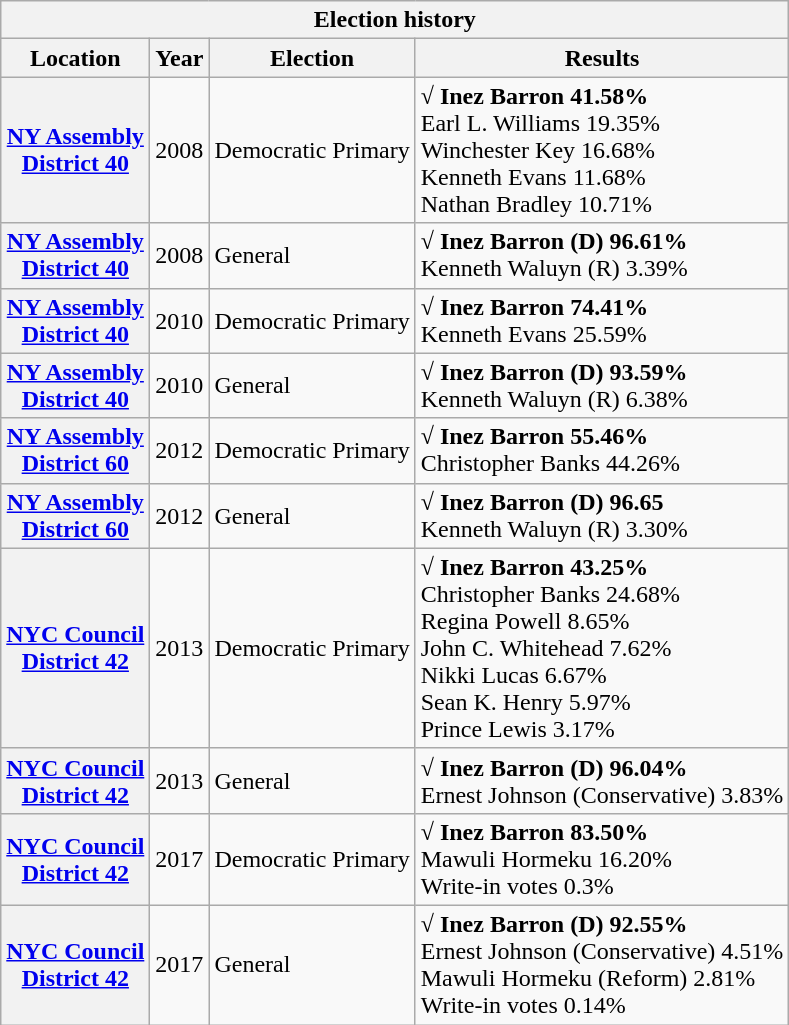<table class="wikitable collapsible">
<tr valign=bottom>
<th colspan=4>Election history</th>
</tr>
<tr valign=bottom>
<th>Location</th>
<th>Year</th>
<th>Election</th>
<th>Results</th>
</tr>
<tr>
<th><a href='#'>NY Assembly<br>District 40</a></th>
<td>2008</td>
<td>Democratic Primary</td>
<td><strong>√ Inez Barron 41.58%</strong><br>Earl L. Williams 19.35%<br>Winchester Key 16.68%<br>Kenneth Evans 11.68%<br>Nathan Bradley 10.71%</td>
</tr>
<tr>
<th><a href='#'>NY Assembly<br>District 40</a></th>
<td>2008</td>
<td>General</td>
<td><strong>√ Inez Barron (D) 96.61%</strong><br>Kenneth Waluyn (R) 3.39%</td>
</tr>
<tr>
<th><a href='#'>NY Assembly<br>District 40</a></th>
<td>2010</td>
<td>Democratic Primary</td>
<td><strong>√ Inez Barron 74.41%</strong><br>Kenneth Evans 25.59%</td>
</tr>
<tr>
<th><a href='#'>NY Assembly<br>District 40</a></th>
<td>2010</td>
<td>General</td>
<td><strong>√ Inez Barron (D) 93.59%</strong><br>Kenneth Waluyn (R) 6.38%</td>
</tr>
<tr>
<th><a href='#'>NY Assembly<br>District 60</a></th>
<td>2012</td>
<td>Democratic Primary</td>
<td><strong>√ Inez Barron 55.46%</strong><br>Christopher Banks 44.26%</td>
</tr>
<tr>
<th><a href='#'>NY Assembly<br>District 60</a></th>
<td>2012</td>
<td>General</td>
<td><strong>√ Inez Barron (D) 96.65</strong><br>Kenneth Waluyn (R) 3.30%</td>
</tr>
<tr>
<th><a href='#'>NYC Council<br>District 42</a></th>
<td>2013</td>
<td>Democratic Primary</td>
<td><strong>√ Inez Barron 43.25%</strong><br>Christopher Banks 24.68%<br>Regina Powell 8.65%<br>John C. Whitehead 7.62%<br>Nikki Lucas 6.67%<br>Sean K. Henry 5.97%<br>Prince Lewis 3.17%</td>
</tr>
<tr>
<th><a href='#'>NYC Council<br>District 42</a></th>
<td>2013</td>
<td>General</td>
<td><strong>√ Inez Barron (D) 96.04%</strong><br>Ernest Johnson (Conservative) 3.83%</td>
</tr>
<tr>
<th><a href='#'>NYC Council<br>District 42</a></th>
<td>2017</td>
<td>Democratic Primary</td>
<td><strong>√ Inez Barron 83.50%</strong><br>Mawuli Hormeku 16.20%<br>Write-in votes 0.3%</td>
</tr>
<tr>
<th><a href='#'>NYC Council<br>District 42</a></th>
<td>2017</td>
<td>General</td>
<td><strong>√ Inez Barron (D) 92.55%</strong><br>Ernest Johnson (Conservative) 4.51%<br>Mawuli Hormeku (Reform) 2.81%<br>Write-in votes 0.14%</td>
</tr>
</table>
